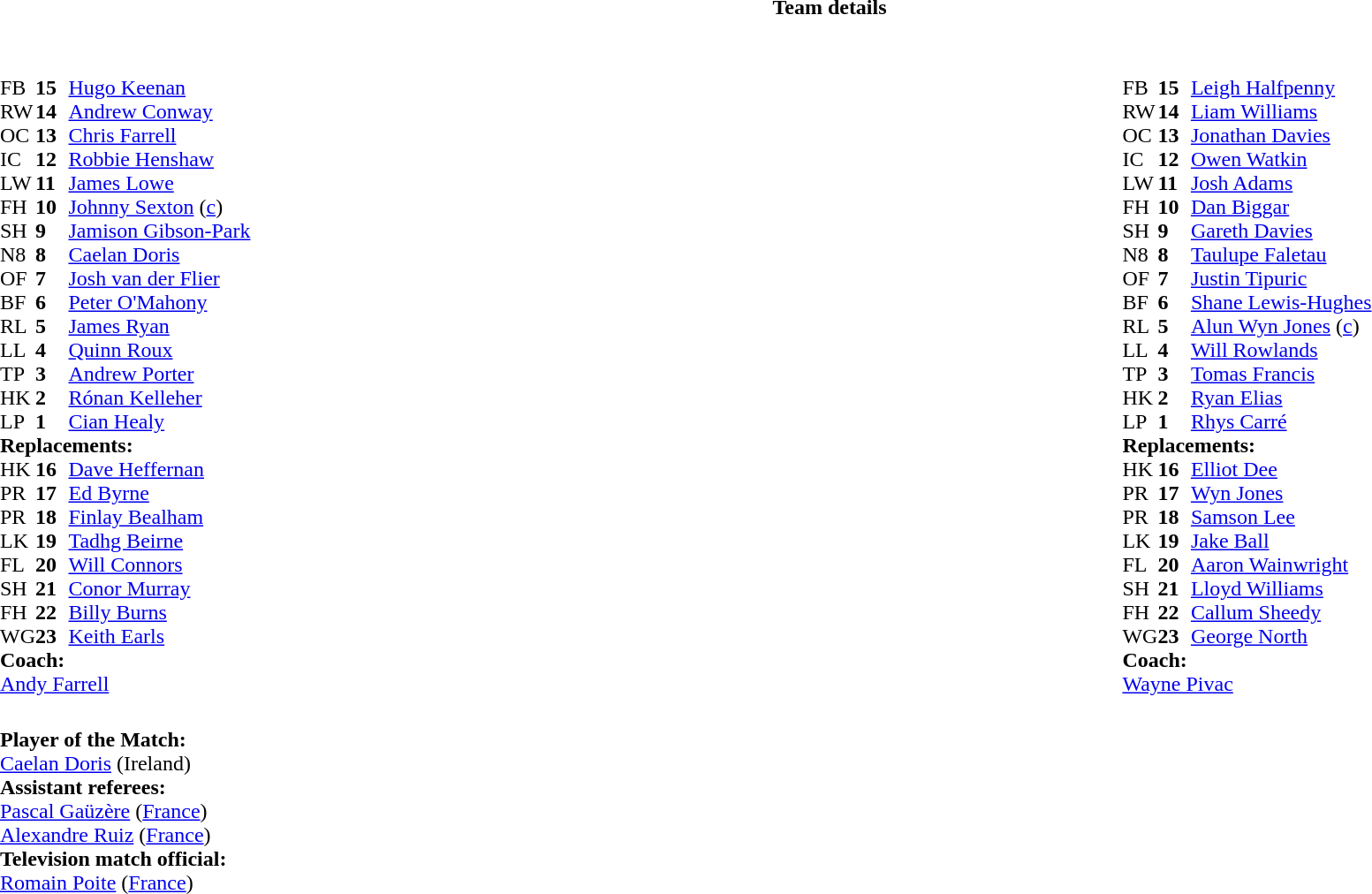<table border="0" style="width:100%" class="collapsible collapsed">
<tr>
<th>Team details</th>
</tr>
<tr>
<td><br><table style="width:100%">
<tr>
<td style="vertical-align:top;width:50%"><br><table cellspacing="0" cellpadding="0">
<tr>
<th width="25"></th>
<th width="25"></th>
</tr>
<tr>
<td>FB</td>
<td><strong>15</strong></td>
<td><a href='#'>Hugo Keenan</a></td>
</tr>
<tr>
<td>RW</td>
<td><strong>14</strong></td>
<td><a href='#'>Andrew Conway</a></td>
</tr>
<tr>
<td>OC</td>
<td><strong>13</strong></td>
<td><a href='#'>Chris Farrell</a></td>
</tr>
<tr>
<td>IC</td>
<td><strong>12</strong></td>
<td><a href='#'>Robbie Henshaw</a></td>
<td></td>
<td></td>
</tr>
<tr>
<td>LW</td>
<td><strong>11</strong></td>
<td><a href='#'>James Lowe</a></td>
</tr>
<tr>
<td>FH</td>
<td><strong>10</strong></td>
<td><a href='#'>Johnny Sexton</a> (<a href='#'>c</a>)</td>
<td></td>
<td></td>
</tr>
<tr>
<td>SH</td>
<td><strong>9</strong></td>
<td><a href='#'>Jamison Gibson-Park</a></td>
</tr>
<tr>
<td>N8</td>
<td><strong>8</strong></td>
<td><a href='#'>Caelan Doris</a></td>
</tr>
<tr>
<td>OF</td>
<td><strong>7</strong></td>
<td><a href='#'>Josh van der Flier</a></td>
<td></td>
<td></td>
</tr>
<tr>
<td>BF</td>
<td><strong>6</strong></td>
<td><a href='#'>Peter O'Mahony</a></td>
</tr>
<tr>
<td>RL</td>
<td><strong>5</strong></td>
<td><a href='#'>James Ryan</a></td>
</tr>
<tr>
<td>LL</td>
<td><strong>4</strong></td>
<td><a href='#'>Quinn Roux</a></td>
<td></td>
<td></td>
</tr>
<tr>
<td>TP</td>
<td><strong>3</strong></td>
<td><a href='#'>Andrew Porter</a></td>
<td></td>
<td></td>
</tr>
<tr>
<td>HK</td>
<td><strong>2</strong></td>
<td><a href='#'>Rónan Kelleher</a></td>
<td></td>
<td></td>
</tr>
<tr>
<td>LP</td>
<td><strong>1</strong></td>
<td><a href='#'>Cian Healy</a></td>
<td></td>
<td></td>
</tr>
<tr>
<td colspan="3"><strong>Replacements:</strong></td>
</tr>
<tr>
<td>HK</td>
<td><strong>16</strong></td>
<td><a href='#'>Dave Heffernan</a></td>
<td></td>
<td></td>
</tr>
<tr>
<td>PR</td>
<td><strong>17</strong></td>
<td><a href='#'>Ed Byrne</a></td>
<td></td>
<td></td>
</tr>
<tr>
<td>PR</td>
<td><strong>18</strong></td>
<td><a href='#'>Finlay Bealham</a></td>
<td></td>
<td></td>
</tr>
<tr>
<td>LK</td>
<td><strong>19</strong></td>
<td><a href='#'>Tadhg Beirne</a></td>
<td></td>
<td></td>
</tr>
<tr>
<td>FL</td>
<td><strong>20</strong></td>
<td><a href='#'>Will Connors</a></td>
<td></td>
<td></td>
</tr>
<tr>
<td>SH</td>
<td><strong>21</strong></td>
<td><a href='#'>Conor Murray</a></td>
<td></td>
<td></td>
<td></td>
</tr>
<tr>
<td>FH</td>
<td><strong>22</strong></td>
<td><a href='#'>Billy Burns</a></td>
<td></td>
<td></td>
<td></td>
</tr>
<tr>
<td>WG</td>
<td><strong>23</strong></td>
<td><a href='#'>Keith Earls</a></td>
<td></td>
<td></td>
</tr>
<tr>
<td colspan="3"><strong>Coach:</strong></td>
</tr>
<tr>
<td colspan="3"><a href='#'>Andy Farrell</a></td>
</tr>
</table>
</td>
<td style="vertical-align:top"></td>
<td style="vertical-align:top;width:50%"><br><table cellspacing="0" cellpadding="0" style="margin:auto">
<tr>
<th width="25"></th>
<th width="25"></th>
</tr>
<tr>
<td>FB</td>
<td><strong>15</strong></td>
<td><a href='#'>Leigh Halfpenny</a></td>
</tr>
<tr>
<td>RW</td>
<td><strong>14</strong></td>
<td><a href='#'>Liam Williams</a></td>
</tr>
<tr>
<td>OC</td>
<td><strong>13</strong></td>
<td><a href='#'>Jonathan Davies</a></td>
<td></td>
<td></td>
</tr>
<tr>
<td>IC</td>
<td><strong>12</strong></td>
<td><a href='#'>Owen Watkin</a></td>
</tr>
<tr>
<td>LW</td>
<td><strong>11</strong></td>
<td><a href='#'>Josh Adams</a></td>
</tr>
<tr>
<td>FH</td>
<td><strong>10</strong></td>
<td><a href='#'>Dan Biggar</a></td>
<td></td>
<td></td>
</tr>
<tr>
<td>SH</td>
<td><strong>9</strong></td>
<td><a href='#'>Gareth Davies</a></td>
<td></td>
<td></td>
</tr>
<tr>
<td>N8</td>
<td><strong>8</strong></td>
<td><a href='#'>Taulupe Faletau</a></td>
<td></td>
<td></td>
</tr>
<tr>
<td>OF</td>
<td><strong>7</strong></td>
<td><a href='#'>Justin Tipuric</a></td>
</tr>
<tr>
<td>BF</td>
<td><strong>6</strong></td>
<td><a href='#'>Shane Lewis-Hughes</a></td>
</tr>
<tr>
<td>RL</td>
<td><strong>5</strong></td>
<td><a href='#'>Alun Wyn Jones</a> (<a href='#'>c</a>)</td>
<td></td>
<td></td>
<td></td>
</tr>
<tr>
<td>LL</td>
<td><strong>4</strong></td>
<td><a href='#'>Will Rowlands</a></td>
<td></td>
<td></td>
<td></td>
</tr>
<tr>
<td>TP</td>
<td><strong>3</strong></td>
<td><a href='#'>Tomas Francis</a></td>
<td></td>
<td></td>
</tr>
<tr>
<td>HK</td>
<td><strong>2</strong></td>
<td><a href='#'>Ryan Elias</a></td>
<td></td>
<td></td>
</tr>
<tr>
<td>LP</td>
<td><strong>1</strong></td>
<td><a href='#'>Rhys Carré</a></td>
<td></td>
<td></td>
</tr>
<tr>
<td colspan="3"><strong>Replacements:</strong></td>
</tr>
<tr>
<td>HK</td>
<td><strong>16</strong></td>
<td><a href='#'>Elliot Dee</a></td>
<td></td>
<td></td>
</tr>
<tr>
<td>PR</td>
<td><strong>17</strong></td>
<td><a href='#'>Wyn Jones</a></td>
<td></td>
<td></td>
</tr>
<tr>
<td>PR</td>
<td><strong>18</strong></td>
<td><a href='#'>Samson Lee</a></td>
<td></td>
<td></td>
</tr>
<tr>
<td>LK</td>
<td><strong>19</strong></td>
<td><a href='#'>Jake Ball</a></td>
<td></td>
<td></td>
</tr>
<tr>
<td>FL</td>
<td><strong>20</strong></td>
<td><a href='#'>Aaron Wainwright</a></td>
<td></td>
<td></td>
</tr>
<tr>
<td>SH</td>
<td><strong>21</strong></td>
<td><a href='#'>Lloyd Williams</a></td>
<td></td>
<td></td>
</tr>
<tr>
<td>FH</td>
<td><strong>22</strong></td>
<td><a href='#'>Callum Sheedy</a></td>
<td></td>
<td></td>
</tr>
<tr>
<td>WG</td>
<td><strong>23</strong></td>
<td><a href='#'>George North</a></td>
<td></td>
<td></td>
</tr>
<tr>
<td colspan="3"><strong>Coach:</strong></td>
</tr>
<tr>
<td colspan="3"><a href='#'>Wayne Pivac</a></td>
</tr>
</table>
</td>
</tr>
</table>
<table style="width:100%">
<tr>
<td><br><strong>Player of the Match:</strong>
<br><a href='#'>Caelan Doris</a> (Ireland)<br><strong>Assistant referees:</strong>
<br><a href='#'>Pascal Gaüzère</a> (<a href='#'>France</a>)
<br><a href='#'>Alexandre Ruiz</a> (<a href='#'>France</a>)
<br><strong>Television match official:</strong>
<br><a href='#'>Romain Poite</a> (<a href='#'>France</a>)</td>
</tr>
</table>
</td>
</tr>
</table>
